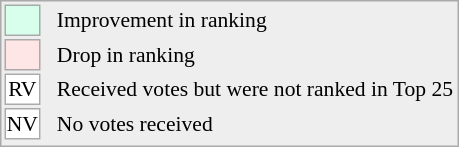<table align="right" style="font-size:90%; border:1px solid #aaaaaa; white-space:nowrap; background:#eeeeee;">
<tr>
<td style="background:#d8ffeb; width:20px; border:1px solid #aaaaaa;"> </td>
<td rowspan="5"> </td>
<td>Improvement in ranking</td>
</tr>
<tr>
<td style="background:#ffe6e6; width:20px; border:1px solid #aaaaaa;"> </td>
<td>Drop in ranking</td>
</tr>
<tr>
<td align="center" style="width:20px; border:1px solid #aaaaaa; background:white;">RV</td>
<td>Received votes but were not ranked in Top 25</td>
</tr>
<tr>
<td align="center" style="width:20px; border:1px solid #aaaaaa; background:white;">NV</td>
<td>No votes received</td>
</tr>
<tr>
</tr>
</table>
